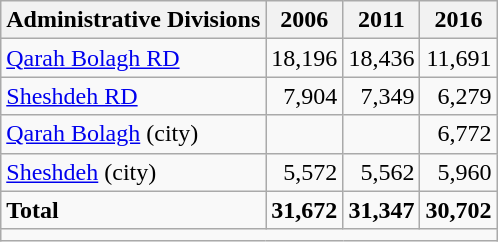<table class="wikitable">
<tr>
<th>Administrative Divisions</th>
<th>2006</th>
<th>2011</th>
<th>2016</th>
</tr>
<tr>
<td><a href='#'>Qarah Bolagh RD</a></td>
<td style="text-align: right;">18,196</td>
<td style="text-align: right;">18,436</td>
<td style="text-align: right;">11,691</td>
</tr>
<tr>
<td><a href='#'>Sheshdeh RD</a></td>
<td style="text-align: right;">7,904</td>
<td style="text-align: right;">7,349</td>
<td style="text-align: right;">6,279</td>
</tr>
<tr>
<td><a href='#'>Qarah Bolagh</a> (city)</td>
<td style="text-align: right;"></td>
<td style="text-align: right;"></td>
<td style="text-align: right;">6,772</td>
</tr>
<tr>
<td><a href='#'>Sheshdeh</a> (city)</td>
<td style="text-align: right;">5,572</td>
<td style="text-align: right;">5,562</td>
<td style="text-align: right;">5,960</td>
</tr>
<tr>
<td><strong>Total</strong></td>
<td style="text-align: right;"><strong>31,672</strong></td>
<td style="text-align: right;"><strong>31,347</strong></td>
<td style="text-align: right;"><strong>30,702</strong></td>
</tr>
<tr>
<td colspan=4></td>
</tr>
</table>
